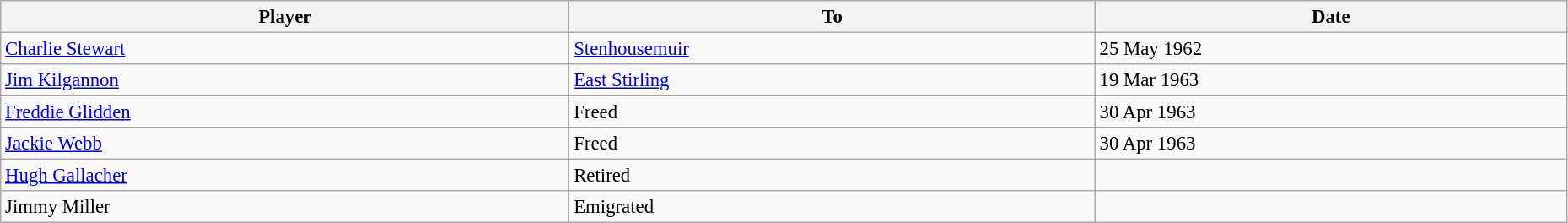<table class="wikitable" style="text-align:center; font-size:95%;width:98%; text-align:left">
<tr>
<th>Player</th>
<th>To</th>
<th>Date</th>
</tr>
<tr>
<td> <a href='#'>Charlie Stewart</a></td>
<td> <a href='#'>Stenhousemuir</a></td>
<td>25 May 1962</td>
</tr>
<tr>
<td> <a href='#'>Jim Kilgannon</a></td>
<td> <a href='#'>East Stirling</a></td>
<td>19 Mar 1963</td>
</tr>
<tr>
<td> <a href='#'>Freddie Glidden</a></td>
<td> Freed</td>
<td>30 Apr 1963</td>
</tr>
<tr>
<td> <a href='#'>Jackie Webb</a></td>
<td> Freed</td>
<td>30 Apr 1963</td>
</tr>
<tr>
<td> <a href='#'>Hugh Gallacher</a></td>
<td> Retired</td>
<td></td>
</tr>
<tr>
<td> Jimmy Miller</td>
<td> Emigrated</td>
<td></td>
</tr>
</table>
